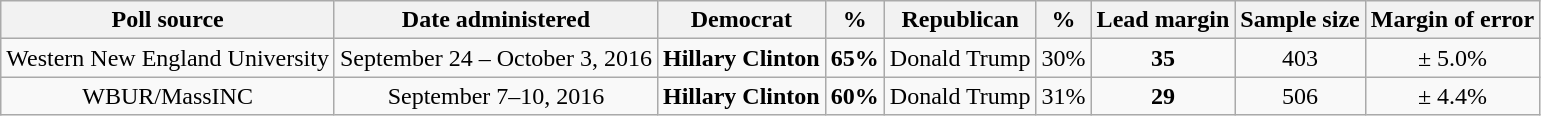<table class="wikitable" style="text-align:center;">
<tr>
<th>Poll source</th>
<th>Date administered</th>
<th>Democrat</th>
<th>%</th>
<th>Republican</th>
<th>%</th>
<th>Lead margin</th>
<th>Sample size</th>
<th>Margin of error</th>
</tr>
<tr>
<td>Western New England University</td>
<td>September 24 – October 3, 2016</td>
<td><strong>Hillary Clinton</strong></td>
<td><strong>65%</strong></td>
<td>Donald Trump</td>
<td>30%</td>
<td><strong>35</strong></td>
<td>403</td>
<td>± 5.0%</td>
</tr>
<tr>
<td>WBUR/MassINC</td>
<td>September 7–10, 2016</td>
<td><strong>Hillary Clinton</strong></td>
<td><strong>60%</strong></td>
<td>Donald Trump</td>
<td>31%</td>
<td><strong>29</strong></td>
<td>506</td>
<td>± 4.4%</td>
</tr>
</table>
